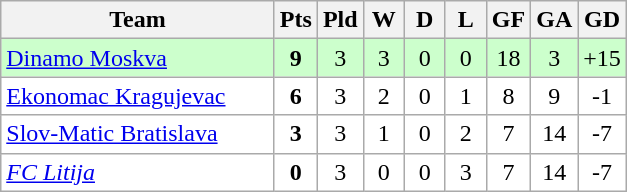<table class="wikitable" style="text-align: center;">
<tr>
<th width="175">Team</th>
<th width="20">Pts</th>
<th width="20">Pld</th>
<th width="20">W</th>
<th width="20">D</th>
<th width="20">L</th>
<th width="20">GF</th>
<th width="20">GA</th>
<th width="20">GD</th>
</tr>
<tr bgcolor=#ccffcc>
<td align="left"> <a href='#'>Dinamo Moskva</a></td>
<td><strong>9</strong></td>
<td>3</td>
<td>3</td>
<td>0</td>
<td>0</td>
<td>18</td>
<td>3</td>
<td>+15</td>
</tr>
<tr bgcolor=ffffff>
<td align="left"> <a href='#'>Ekonomac Kragujevac</a></td>
<td><strong>6</strong></td>
<td>3</td>
<td>2</td>
<td>0</td>
<td>1</td>
<td>8</td>
<td>9</td>
<td>-1</td>
</tr>
<tr bgcolor=ffffff>
<td align="left"> <a href='#'>Slov-Matic Bratislava</a></td>
<td><strong>3</strong></td>
<td>3</td>
<td>1</td>
<td>0</td>
<td>2</td>
<td>7</td>
<td>14</td>
<td>-7</td>
</tr>
<tr bgcolor=ffffff>
<td align="left"> <em><a href='#'>FC Litija</a></em></td>
<td><strong>0</strong></td>
<td>3</td>
<td>0</td>
<td>0</td>
<td>3</td>
<td>7</td>
<td>14</td>
<td>-7</td>
</tr>
</table>
